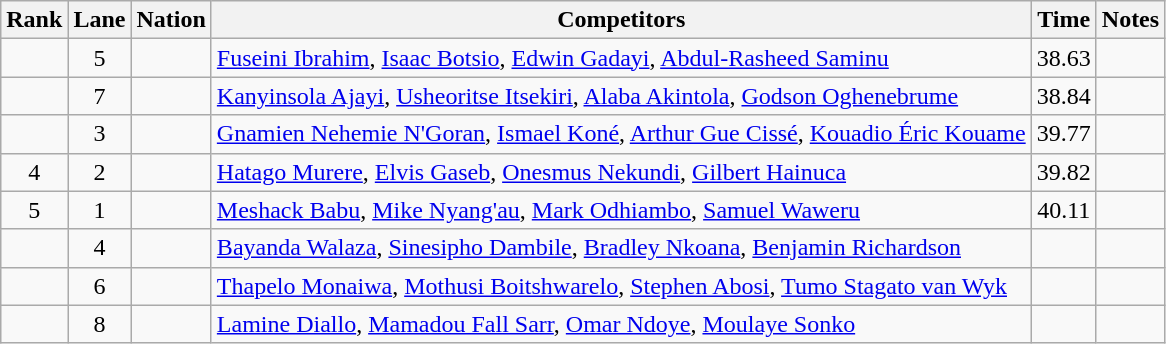<table class="wikitable sortable" style="text-align:center">
<tr>
<th>Rank</th>
<th>Lane</th>
<th>Nation</th>
<th>Competitors</th>
<th>Time</th>
<th>Notes</th>
</tr>
<tr>
<td></td>
<td>5</td>
<td align=left></td>
<td align=left><a href='#'>Fuseini Ibrahim</a>, <a href='#'>Isaac Botsio</a>, <a href='#'>Edwin Gadayi</a>, <a href='#'>Abdul-Rasheed Saminu</a></td>
<td>38.63</td>
<td></td>
</tr>
<tr>
<td></td>
<td>7</td>
<td align=left></td>
<td align=left><a href='#'>Kanyinsola Ajayi</a>, <a href='#'>Usheoritse Itsekiri</a>, <a href='#'>Alaba Akintola</a>, <a href='#'>Godson Oghenebrume</a></td>
<td>38.84</td>
<td></td>
</tr>
<tr>
<td></td>
<td>3</td>
<td align=left></td>
<td align=left><a href='#'>Gnamien Nehemie N'Goran</a>, <a href='#'>Ismael Koné</a>, <a href='#'>Arthur Gue Cissé</a>, <a href='#'>Kouadio Éric Kouame</a></td>
<td>39.77</td>
<td></td>
</tr>
<tr>
<td>4</td>
<td>2</td>
<td align=left></td>
<td align=left><a href='#'>Hatago Murere</a>, <a href='#'>Elvis Gaseb</a>, <a href='#'>Onesmus Nekundi</a>, <a href='#'>Gilbert Hainuca</a></td>
<td>39.82</td>
<td></td>
</tr>
<tr>
<td>5</td>
<td>1</td>
<td align=left></td>
<td align=left><a href='#'>Meshack Babu</a>, <a href='#'>Mike Nyang'au</a>, <a href='#'>Mark Odhiambo</a>, <a href='#'>Samuel Waweru</a></td>
<td>40.11</td>
<td></td>
</tr>
<tr>
<td></td>
<td>4</td>
<td align=left></td>
<td align=left><a href='#'>Bayanda Walaza</a>, <a href='#'>Sinesipho Dambile</a>, <a href='#'>Bradley Nkoana</a>, <a href='#'>Benjamin Richardson</a></td>
<td></td>
<td></td>
</tr>
<tr>
<td></td>
<td>6</td>
<td align=left></td>
<td align=left><a href='#'>Thapelo Monaiwa</a>, <a href='#'>Mothusi Boitshwarelo</a>, <a href='#'>Stephen Abosi</a>, <a href='#'>Tumo Stagato van Wyk</a></td>
<td></td>
<td></td>
</tr>
<tr>
<td></td>
<td>8</td>
<td align=left></td>
<td align=left><a href='#'>Lamine Diallo</a>, <a href='#'>Mamadou Fall Sarr</a>, <a href='#'>Omar Ndoye</a>, <a href='#'>Moulaye Sonko</a></td>
<td></td>
<td></td>
</tr>
</table>
